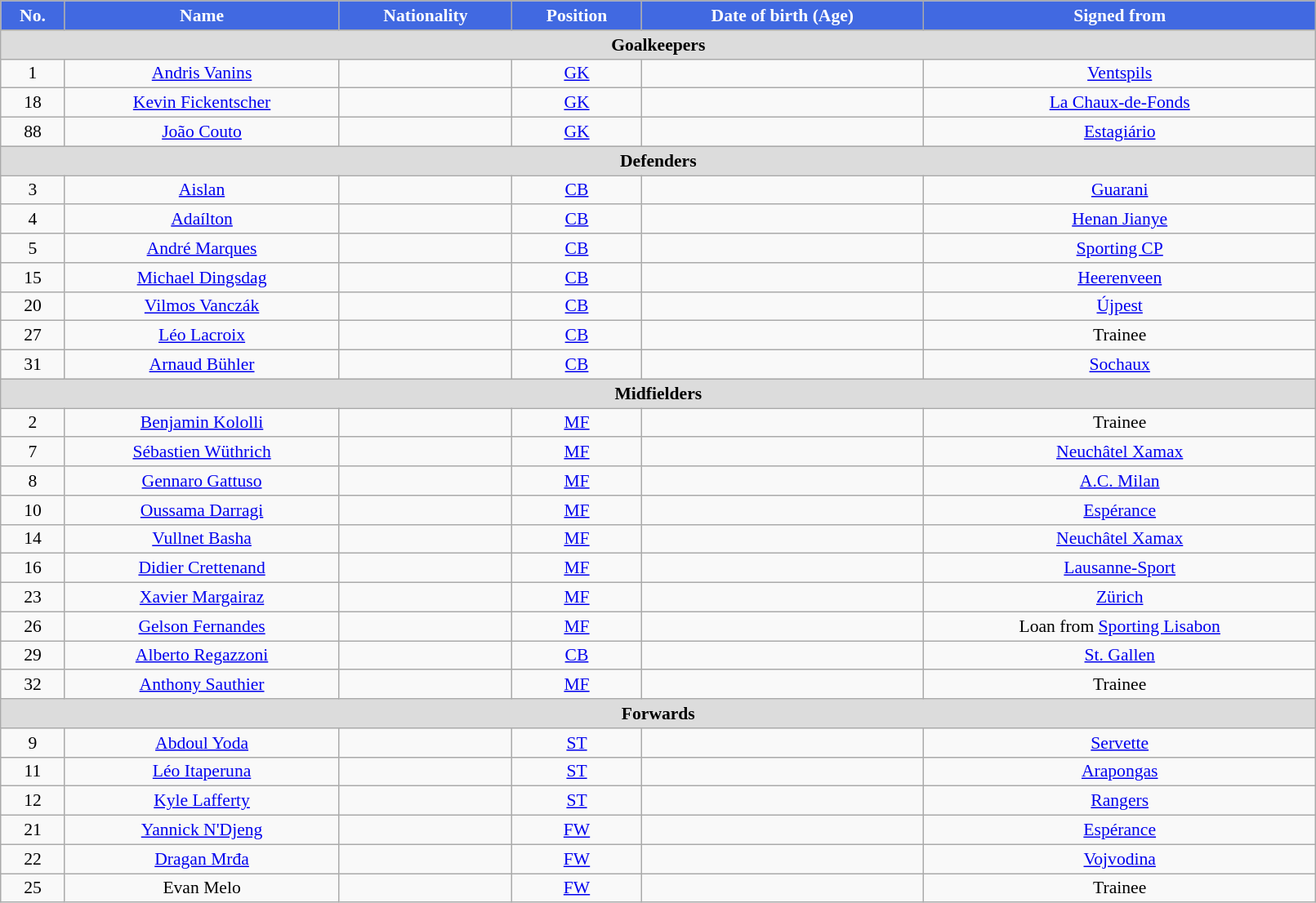<table class="wikitable"  style="text-align:center; font-size:90%; width:85%;">
<tr>
<th style="background:#4169E1; color:white; text-align:center;">No.</th>
<th style="background:#4169E1; color:white; text-align:center;">Name</th>
<th style="background:#4169E1; color:white; text-align:center;">Nationality</th>
<th style="background:#4169E1; color:white; text-align:center;">Position</th>
<th style="background:#4169E1; color:white; text-align:center;">Date of birth (Age)</th>
<th style="background:#4169E1; color:white; text-align:center;">Signed from</th>
</tr>
<tr>
<th colspan=11  style="background:#dcdcdc; text-align:center;">Goalkeepers</th>
</tr>
<tr>
<td>1</td>
<td><a href='#'>Andris Vanins</a></td>
<td></td>
<td><a href='#'>GK</a></td>
<td></td>
<td><a href='#'>Ventspils</a></td>
</tr>
<tr>
<td>18</td>
<td><a href='#'>Kevin Fickentscher</a></td>
<td></td>
<td><a href='#'>GK</a></td>
<td></td>
<td><a href='#'>La Chaux-de-Fonds</a></td>
</tr>
<tr>
<td>88</td>
<td><a href='#'>João Couto</a></td>
<td></td>
<td><a href='#'>GK</a></td>
<td></td>
<td><a href='#'>Estagiário</a></td>
</tr>
<tr>
<th colspan=11  style="background:#dcdcdc; text-align:center;">Defenders</th>
</tr>
<tr>
<td>3</td>
<td><a href='#'>Aislan</a></td>
<td></td>
<td><a href='#'>CB</a></td>
<td></td>
<td><a href='#'>Guarani</a></td>
</tr>
<tr>
<td>4</td>
<td><a href='#'>Adaílton</a></td>
<td></td>
<td><a href='#'>CB</a></td>
<td></td>
<td><a href='#'>Henan Jianye</a></td>
</tr>
<tr>
<td>5</td>
<td><a href='#'>André Marques</a></td>
<td></td>
<td><a href='#'>CB</a></td>
<td></td>
<td><a href='#'>Sporting CP</a></td>
</tr>
<tr>
<td>15</td>
<td><a href='#'>Michael Dingsdag</a></td>
<td></td>
<td><a href='#'>CB</a></td>
<td></td>
<td><a href='#'>Heerenveen</a></td>
</tr>
<tr>
<td>20</td>
<td><a href='#'>Vilmos Vanczák</a></td>
<td></td>
<td><a href='#'>CB</a></td>
<td></td>
<td><a href='#'>Újpest</a></td>
</tr>
<tr>
<td>27</td>
<td><a href='#'>Léo Lacroix</a></td>
<td></td>
<td><a href='#'>CB</a></td>
<td></td>
<td>Trainee</td>
</tr>
<tr>
<td>31</td>
<td><a href='#'>Arnaud Bühler</a></td>
<td></td>
<td><a href='#'>CB</a></td>
<td></td>
<td><a href='#'>Sochaux</a></td>
</tr>
<tr>
<th colspan=11  style="background:#dcdcdc; text-align:center;">Midfielders</th>
</tr>
<tr>
<td>2</td>
<td><a href='#'>Benjamin Kololli</a></td>
<td></td>
<td><a href='#'>MF</a></td>
<td></td>
<td>Trainee</td>
</tr>
<tr>
<td>7</td>
<td><a href='#'>Sébastien Wüthrich</a></td>
<td></td>
<td><a href='#'>MF</a></td>
<td></td>
<td><a href='#'>Neuchâtel Xamax</a></td>
</tr>
<tr>
<td>8</td>
<td><a href='#'>Gennaro Gattuso</a></td>
<td></td>
<td><a href='#'>MF</a></td>
<td></td>
<td><a href='#'>A.C. Milan</a></td>
</tr>
<tr>
<td>10</td>
<td><a href='#'>Oussama Darragi</a></td>
<td></td>
<td><a href='#'>MF</a></td>
<td></td>
<td><a href='#'>Espérance</a></td>
</tr>
<tr>
<td>14</td>
<td><a href='#'>Vullnet Basha</a></td>
<td></td>
<td><a href='#'>MF</a></td>
<td></td>
<td><a href='#'>Neuchâtel Xamax</a></td>
</tr>
<tr>
<td>16</td>
<td><a href='#'>Didier Crettenand</a></td>
<td></td>
<td><a href='#'>MF</a></td>
<td></td>
<td><a href='#'>Lausanne-Sport</a></td>
</tr>
<tr>
<td>23</td>
<td><a href='#'>Xavier Margairaz</a></td>
<td></td>
<td><a href='#'>MF</a></td>
<td></td>
<td><a href='#'>Zürich</a></td>
</tr>
<tr>
<td>26</td>
<td><a href='#'>Gelson Fernandes</a></td>
<td></td>
<td><a href='#'>MF</a></td>
<td></td>
<td>Loan from <a href='#'>Sporting Lisabon</a></td>
</tr>
<tr>
<td>29</td>
<td><a href='#'>Alberto Regazzoni</a></td>
<td></td>
<td><a href='#'>CB</a></td>
<td></td>
<td><a href='#'>St. Gallen</a></td>
</tr>
<tr>
<td>32</td>
<td><a href='#'>Anthony Sauthier</a></td>
<td></td>
<td><a href='#'>MF</a></td>
<td></td>
<td>Trainee</td>
</tr>
<tr>
<th colspan=11  style="background:#dcdcdc; text-align:center;">Forwards</th>
</tr>
<tr>
<td>9</td>
<td><a href='#'>Abdoul Yoda</a></td>
<td></td>
<td><a href='#'>ST</a></td>
<td></td>
<td><a href='#'>Servette</a></td>
</tr>
<tr>
<td>11</td>
<td><a href='#'>Léo Itaperuna</a></td>
<td></td>
<td><a href='#'>ST</a></td>
<td></td>
<td><a href='#'>Arapongas</a></td>
</tr>
<tr>
<td>12</td>
<td><a href='#'>Kyle Lafferty</a></td>
<td></td>
<td><a href='#'>ST</a></td>
<td></td>
<td><a href='#'>Rangers</a><br></td>
</tr>
<tr>
<td>21</td>
<td><a href='#'>Yannick N'Djeng</a></td>
<td></td>
<td><a href='#'>FW</a></td>
<td></td>
<td><a href='#'>Espérance</a></td>
</tr>
<tr>
<td>22</td>
<td><a href='#'>Dragan Mrđa</a></td>
<td></td>
<td><a href='#'>FW</a></td>
<td></td>
<td><a href='#'>Vojvodina</a></td>
</tr>
<tr>
<td>25</td>
<td>Evan Melo</td>
<td></td>
<td><a href='#'>FW</a></td>
<td></td>
<td>Trainee<br>
</td>
</tr>
</table>
